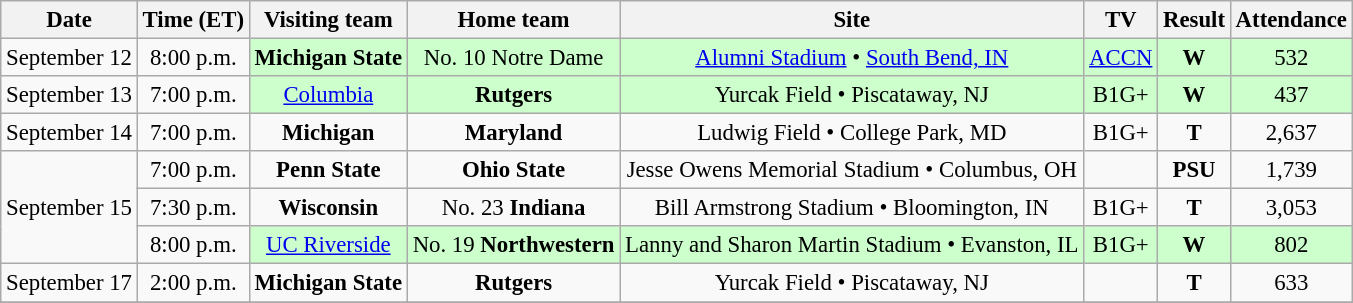<table class="wikitable" style="font-size:95%; text-align: center;">
<tr>
<th>Date</th>
<th>Time (ET)</th>
<th>Visiting team</th>
<th>Home team</th>
<th>Site</th>
<th>TV</th>
<th>Result</th>
<th>Attendance</th>
</tr>
<tr>
<td>September 12</td>
<td>8:00 p.m.</td>
<td bgcolor="CCFFCC"><strong>Michigan State</strong></td>
<td bgcolor="CCFFCC">No. 10 Notre Dame</td>
<td bgcolor="CCFFCC"><a href='#'>Alumni Stadium</a> • <a href='#'>South Bend, IN</a></td>
<td bgcolor="CCFFCC"><a href='#'>ACCN</a></td>
<td bgcolor="CCFFCC"><strong>W</strong> </td>
<td bgcolor="CCFFCC">532</td>
</tr>
<tr>
<td>September 13</td>
<td>7:00 p.m.</td>
<td bgcolor="CCFFCC"><a href='#'>Columbia</a></td>
<td bgcolor="CCFFCC"><strong>Rutgers</strong></td>
<td bgcolor="CCFFCC">Yurcak Field • Piscataway, NJ</td>
<td bgcolor="CCFFCC">B1G+</td>
<td bgcolor="CCFFCC"><strong>W</strong> </td>
<td bgcolor="CCFFCC">437</td>
</tr>
<tr>
<td>September 14</td>
<td>7:00 p.m.</td>
<td><strong>Michigan</strong></td>
<td><strong>Maryland</strong></td>
<td>Ludwig Field • College Park, MD</td>
<td>B1G+</td>
<td><strong>T</strong> </td>
<td>2,637</td>
</tr>
<tr>
<td rowspan="3">September 15</td>
<td>7:00 p.m.</td>
<td><strong>Penn State</strong></td>
<td><strong>Ohio State</strong></td>
<td>Jesse Owens Memorial Stadium • Columbus, OH</td>
<td></td>
<td><strong>PSU</strong> </td>
<td>1,739</td>
</tr>
<tr>
<td>7:30 p.m.</td>
<td><strong>Wisconsin</strong></td>
<td>No. 23 <strong>Indiana</strong></td>
<td>Bill Armstrong Stadium • Bloomington, IN</td>
<td>B1G+</td>
<td><strong>T</strong> </td>
<td>3,053</td>
</tr>
<tr>
<td>8:00 p.m.</td>
<td bgcolor="CCFFCC"><a href='#'>UC Riverside</a></td>
<td bgcolor="CCFFCC">No. 19 <strong>Northwestern</strong></td>
<td bgcolor="CCFFCC">Lanny and Sharon Martin Stadium • Evanston, IL</td>
<td bgcolor="CCFFCC">B1G+</td>
<td bgcolor="CCFFCC"><strong>W</strong> </td>
<td bgcolor="CCFFCC">802</td>
</tr>
<tr>
<td>September 17</td>
<td>2:00 p.m.</td>
<td><strong>Michigan State</strong></td>
<td><strong>Rutgers</strong></td>
<td>Yurcak Field • Piscataway, NJ</td>
<td></td>
<td><strong>T</strong> </td>
<td>633</td>
</tr>
<tr>
</tr>
</table>
